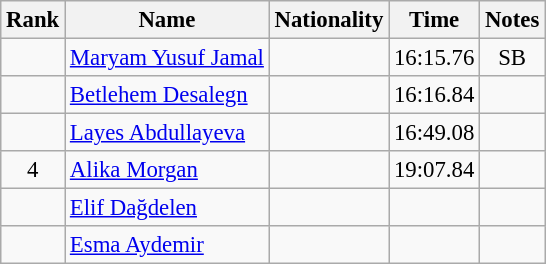<table class="wikitable sortable" style="text-align:center;font-size:95%">
<tr>
<th>Rank</th>
<th>Name</th>
<th>Nationality</th>
<th>Time</th>
<th>Notes</th>
</tr>
<tr>
<td></td>
<td align=left><a href='#'>Maryam Yusuf Jamal</a></td>
<td align=left></td>
<td>16:15.76</td>
<td>SB</td>
</tr>
<tr>
<td></td>
<td align=left><a href='#'>Betlehem Desalegn</a></td>
<td align=left></td>
<td>16:16.84</td>
<td></td>
</tr>
<tr>
<td></td>
<td align=left><a href='#'>Layes Abdullayeva</a></td>
<td align=left></td>
<td>16:49.08</td>
<td></td>
</tr>
<tr>
<td>4</td>
<td align=left><a href='#'>Alika Morgan</a></td>
<td align=left></td>
<td>19:07.84</td>
<td></td>
</tr>
<tr>
<td></td>
<td align=left><a href='#'>Elif Dağdelen</a></td>
<td align=left></td>
<td></td>
<td></td>
</tr>
<tr>
<td></td>
<td align=left><a href='#'>Esma Aydemir</a></td>
<td align=left></td>
<td></td>
<td></td>
</tr>
</table>
